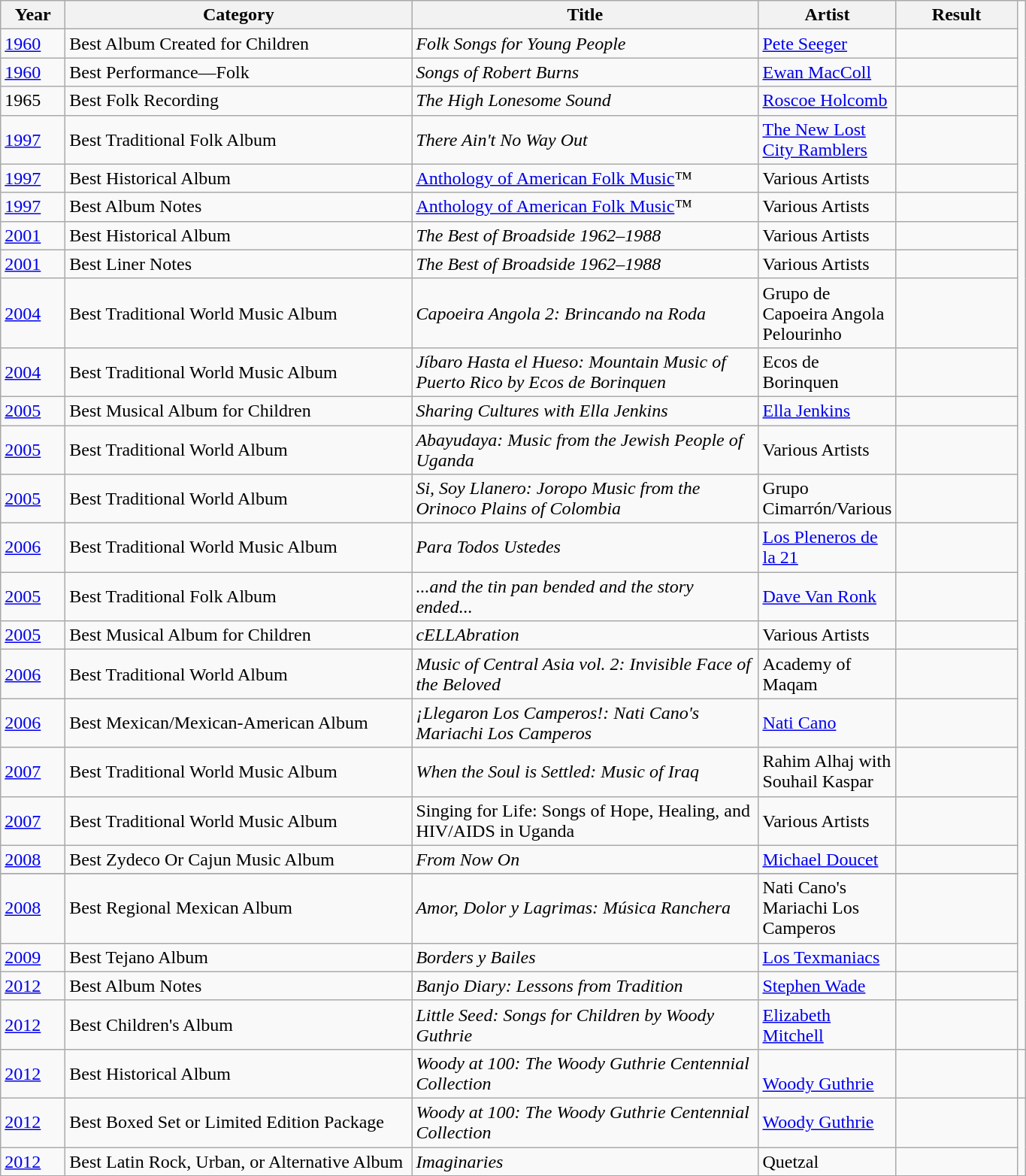<table class=wikitable>
<tr>
<th style="width:50px;">Year</th>
<th style="width:300px;">Category</th>
<th style="width:300px;">Title</th>
<th style="width:100px;">Artist</th>
<th style="width:100px;">Result</th>
</tr>
<tr>
<td><a href='#'>1960</a></td>
<td>Best Album Created for Children</td>
<td><em>Folk Songs for Young People</em></td>
<td><a href='#'>Pete Seeger</a></td>
<td></td>
</tr>
<tr>
<td><a href='#'>1960</a></td>
<td>Best Performance—Folk</td>
<td><em>Songs of Robert Burns</em></td>
<td><a href='#'>Ewan MacColl</a></td>
<td></td>
</tr>
<tr>
<td>1965</td>
<td>Best Folk Recording</td>
<td><em>The High Lonesome Sound</em></td>
<td><a href='#'>Roscoe Holcomb</a></td>
<td></td>
</tr>
<tr>
<td><a href='#'>1997</a></td>
<td>Best Traditional Folk Album</td>
<td><em>There Ain't No Way Out</em></td>
<td><a href='#'>The New Lost City Ramblers</a></td>
<td></td>
</tr>
<tr>
<td><a href='#'>1997</a></td>
<td>Best Historical Album</td>
<td><a href='#'>Anthology of American Folk Music</a>™</td>
<td>Various Artists</td>
<td></td>
</tr>
<tr |->
<td><a href='#'>1997</a></td>
<td>Best Album Notes</td>
<td><a href='#'>Anthology of American Folk Music</a>™</td>
<td>Various Artists</td>
<td></td>
</tr>
<tr>
<td><a href='#'>2001</a></td>
<td>Best Historical Album</td>
<td><em>The Best of Broadside 1962–1988</em></td>
<td>Various Artists</td>
<td></td>
</tr>
<tr>
<td><a href='#'>2001</a></td>
<td>Best Liner Notes</td>
<td><em>The Best of Broadside 1962–1988</em></td>
<td>Various Artists</td>
<td></td>
</tr>
<tr>
<td><a href='#'>2004</a></td>
<td>Best Traditional World Music Album</td>
<td><em>Capoeira Angola 2: Brincando na Roda</em></td>
<td>Grupo de Capoeira Angola Pelourinho</td>
<td></td>
</tr>
<tr>
<td><a href='#'>2004</a></td>
<td>Best Traditional World Music Album</td>
<td><em>Jíbaro Hasta el Hueso: Mountain Music of Puerto Rico by Ecos de Borinquen</em></td>
<td>Ecos de Borinquen</td>
<td></td>
</tr>
<tr>
<td><a href='#'>2005</a></td>
<td>Best Musical Album for Children</td>
<td><em>Sharing Cultures with Ella Jenkins</em></td>
<td><a href='#'>Ella Jenkins</a></td>
<td></td>
</tr>
<tr>
<td><a href='#'>2005</a></td>
<td>Best Traditional World Album</td>
<td><em>Abayudaya: Music from the Jewish People of Uganda</em></td>
<td>Various Artists</td>
<td></td>
</tr>
<tr |->
<td><a href='#'>2005</a></td>
<td>Best Traditional World Album</td>
<td><em>Si, Soy Llanero: Joropo Music from the Orinoco Plains of Colombia</em></td>
<td>Grupo Cimarrón/Various</td>
<td></td>
</tr>
<tr |->
<td><a href='#'>2006</a></td>
<td>Best Traditional World Music Album</td>
<td><em>Para Todos Ustedes</em></td>
<td><a href='#'>Los Pleneros de la 21</a></td>
<td></td>
</tr>
<tr |->
<td><a href='#'>2005</a></td>
<td>Best Traditional Folk Album</td>
<td><em>...and the tin pan bended and the story ended...</em></td>
<td><a href='#'>Dave Van Ronk</a></td>
<td></td>
</tr>
<tr |->
<td><a href='#'>2005</a></td>
<td>Best Musical Album for Children</td>
<td><em>cELLAbration</em></td>
<td>Various Artists</td>
<td></td>
</tr>
<tr>
<td><a href='#'>2006</a></td>
<td>Best Traditional World Album</td>
<td><em>Music of Central Asia vol. 2: Invisible Face of the Beloved</em></td>
<td>Academy of Maqam</td>
<td></td>
</tr>
<tr |->
<td><a href='#'>2006</a></td>
<td>Best Mexican/Mexican-American Album</td>
<td><em>¡Llegaron Los Camperos!: Nati Cano's Mariachi Los Camperos</em></td>
<td><a href='#'>Nati Cano</a></td>
<td></td>
</tr>
<tr |->
<td><a href='#'>2007</a></td>
<td>Best Traditional World Music Album</td>
<td><em>When the Soul is Settled: Music of Iraq</em></td>
<td>Rahim Alhaj with Souhail Kaspar</td>
<td></td>
</tr>
<tr |->
<td><a href='#'>2007</a></td>
<td>Best Traditional World Music Album</td>
<td>Singing for Life: Songs of Hope, Healing, and HIV/AIDS in Uganda</td>
<td>Various Artists</td>
<td></td>
</tr>
<tr |->
<td><a href='#'>2008</a></td>
<td>Best Zydeco Or Cajun Music Album</td>
<td><em>From Now On</em></td>
<td><a href='#'>Michael Doucet</a></td>
<td></td>
</tr>
<tr |->
</tr>
<tr>
<td><a href='#'>2008</a></td>
<td>Best Regional Mexican Album</td>
<td><em>Amor, Dolor y Lagrimas: Música Ranchera</em></td>
<td>Nati Cano's Mariachi Los Camperos</td>
<td></td>
</tr>
<tr>
<td><a href='#'>2009</a></td>
<td>Best Tejano Album</td>
<td><em>Borders y Bailes</em></td>
<td><a href='#'>Los Texmaniacs</a></td>
<td></td>
</tr>
<tr>
<td><a href='#'>2012</a></td>
<td>Best Album Notes</td>
<td><em>Banjo Diary: Lessons from Tradition</em></td>
<td><a href='#'>Stephen Wade</a></td>
<td></td>
</tr>
<tr |->
<td><a href='#'>2012</a></td>
<td>Best Children's Album</td>
<td><em>Little Seed: Songs for Children by Woody Guthrie</em></td>
<td><a href='#'>Elizabeth Mitchell</a></td>
<td></td>
</tr>
<tr |->
<td><a href='#'>2012</a></td>
<td>Best Historical Album</td>
<td><em>Woody at 100: The Woody Guthrie Centennial Collection</em></td>
<td><br><a href='#'>Woody Guthrie</a></td>
<td></td>
<td></td>
</tr>
<tr |->
<td><a href='#'>2012</a></td>
<td>Best Boxed Set or Limited Edition Package</td>
<td><em>Woody at 100: The Woody Guthrie Centennial Collection</em></td>
<td><a href='#'>Woody Guthrie</a></td>
<td></td>
</tr>
<tr>
<td><a href='#'>2012</a></td>
<td>Best Latin Rock, Urban, or Alternative Album</td>
<td><em>Imaginaries</em></td>
<td>Quetzal</td>
<td></td>
</tr>
<tr |->
</tr>
<tr>
</tr>
</table>
